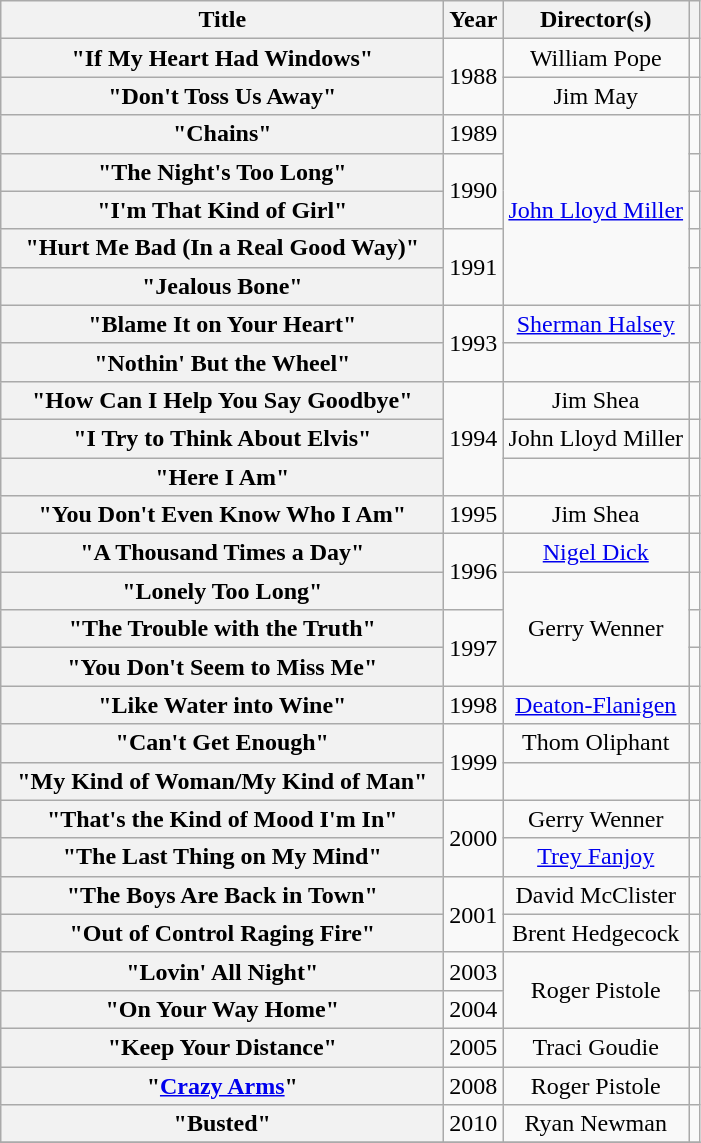<table class="wikitable plainrowheaders" style="text-align:center;">
<tr>
<th scope="col" style="width:18em;">Title</th>
<th scope="col">Year</th>
<th scope="col">Director(s)</th>
<th scope="col"></th>
</tr>
<tr>
<th scope="row">"If My Heart Had Windows"</th>
<td rowspan="2">1988</td>
<td>William Pope</td>
<td></td>
</tr>
<tr>
<th scope="row">"Don't Toss Us Away"</th>
<td>Jim May</td>
<td></td>
</tr>
<tr>
<th scope="row">"Chains"</th>
<td>1989</td>
<td rowspan="5"><a href='#'>John Lloyd Miller</a></td>
<td></td>
</tr>
<tr>
<th scope="row">"The Night's Too Long"</th>
<td rowspan="2">1990</td>
<td></td>
</tr>
<tr>
<th scope="row">"I'm That Kind of Girl"</th>
<td></td>
</tr>
<tr>
<th scope="row">"Hurt Me Bad (In a Real Good Way)"</th>
<td rowspan="2">1991</td>
<td></td>
</tr>
<tr>
<th scope="row">"Jealous Bone"</th>
<td></td>
</tr>
<tr>
<th scope="row">"Blame It on Your Heart"</th>
<td rowspan="2">1993</td>
<td><a href='#'>Sherman Halsey</a></td>
<td></td>
</tr>
<tr>
<th scope="row">"Nothin' But the Wheel"</th>
<td></td>
<td></td>
</tr>
<tr>
<th scope="row">"How Can I Help You Say Goodbye"</th>
<td rowspan="3">1994</td>
<td>Jim Shea</td>
<td></td>
</tr>
<tr>
<th scope="row">"I Try to Think About Elvis"</th>
<td>John Lloyd Miller</td>
<td></td>
</tr>
<tr>
<th scope="row">"Here I Am"</th>
<td></td>
<td></td>
</tr>
<tr>
<th scope="row">"You Don't Even Know Who I Am"</th>
<td>1995</td>
<td>Jim Shea</td>
<td></td>
</tr>
<tr>
<th scope="row">"A Thousand Times a Day"</th>
<td rowspan="2">1996</td>
<td><a href='#'>Nigel Dick</a></td>
<td></td>
</tr>
<tr>
<th scope="row">"Lonely Too Long"</th>
<td rowspan="3">Gerry Wenner</td>
<td></td>
</tr>
<tr>
<th scope="row">"The Trouble with the Truth"</th>
<td rowspan="2">1997</td>
<td></td>
</tr>
<tr>
<th scope="row">"You Don't Seem to Miss Me"</th>
<td></td>
</tr>
<tr>
<th scope="row">"Like Water into Wine"</th>
<td>1998</td>
<td><a href='#'>Deaton-Flanigen</a></td>
<td></td>
</tr>
<tr>
<th scope="row">"Can't Get Enough"</th>
<td rowspan="2">1999</td>
<td>Thom Oliphant</td>
<td></td>
</tr>
<tr>
<th scope="row">"My Kind of Woman/My Kind of Man"<br></th>
<td></td>
<td></td>
</tr>
<tr>
<th scope="row">"That's the Kind of Mood I'm In"</th>
<td rowspan="2">2000</td>
<td>Gerry Wenner</td>
<td></td>
</tr>
<tr>
<th scope="row">"The Last Thing on My Mind"</th>
<td><a href='#'>Trey Fanjoy</a></td>
<td></td>
</tr>
<tr>
<th scope="row">"The Boys Are Back in Town"</th>
<td rowspan="2">2001</td>
<td>David McClister</td>
<td></td>
</tr>
<tr>
<th scope="row">"Out of Control Raging Fire"<br></th>
<td>Brent Hedgecock</td>
<td></td>
</tr>
<tr>
<th scope="row">"Lovin' All Night"</th>
<td>2003</td>
<td rowspan="2">Roger Pistole</td>
<td></td>
</tr>
<tr>
<th scope="row">"On Your Way Home"</th>
<td>2004</td>
<td></td>
</tr>
<tr>
<th scope="row">"Keep Your Distance"</th>
<td>2005</td>
<td>Traci Goudie</td>
<td></td>
</tr>
<tr>
<th scope="row">"<a href='#'>Crazy Arms</a>"</th>
<td>2008</td>
<td>Roger Pistole</td>
<td></td>
</tr>
<tr>
<th scope="row">"Busted"</th>
<td>2010</td>
<td>Ryan Newman</td>
<td></td>
</tr>
<tr>
</tr>
</table>
